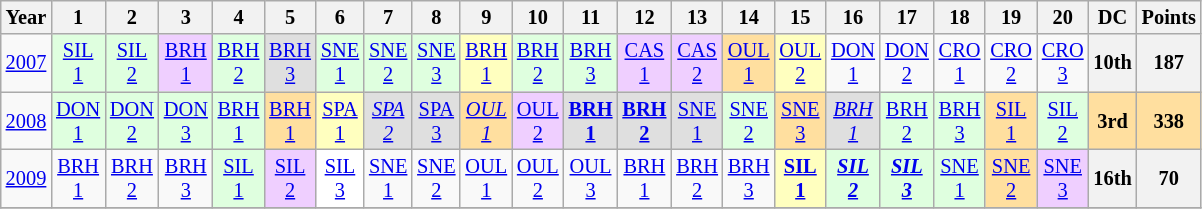<table class="wikitable" style="text-align:center; font-size:85%">
<tr>
<th>Year</th>
<th>1</th>
<th>2</th>
<th>3</th>
<th>4</th>
<th>5</th>
<th>6</th>
<th>7</th>
<th>8</th>
<th>9</th>
<th>10</th>
<th>11</th>
<th>12</th>
<th>13</th>
<th>14</th>
<th>15</th>
<th>16</th>
<th>17</th>
<th>18</th>
<th>19</th>
<th>20</th>
<th>DC</th>
<th>Points</th>
</tr>
<tr>
<td><a href='#'>2007</a></td>
<td style="background:#DFFFDF;"><a href='#'>SIL<br>1</a><br></td>
<td style="background:#DFFFDF;"><a href='#'>SIL<br>2</a><br></td>
<td style="background:#EFCFFF;"><a href='#'>BRH<br>1</a><br></td>
<td style="background:#DFFFDF;"><a href='#'>BRH<br>2</a><br></td>
<td style="background:#DFDFDF;"><a href='#'>BRH<br>3</a><br></td>
<td style="background:#DFFFDF;"><a href='#'>SNE<br>1</a><br></td>
<td style="background:#DFFFDF;"><a href='#'>SNE<br>2</a><br></td>
<td style="background:#DFFFDF;"><a href='#'>SNE<br>3</a><br></td>
<td style="background:#FFFFBF;"><a href='#'>BRH<br>1</a><br></td>
<td style="background:#DFFFDF;"><a href='#'>BRH<br>2</a><br></td>
<td style="background:#DFFFDF;"><a href='#'>BRH<br>3</a><br></td>
<td style="background:#EFCFFF;"><a href='#'>CAS<br>1</a><br></td>
<td style="background:#EFCFFF;"><a href='#'>CAS<br>2</a><br></td>
<td style="background:#FFDF9F;"><a href='#'>OUL<br>1</a><br></td>
<td style="background:#FFFFBF;"><a href='#'>OUL<br>2</a><br></td>
<td><a href='#'>DON<br>1</a></td>
<td><a href='#'>DON<br>2</a></td>
<td><a href='#'>CRO<br>1</a></td>
<td><a href='#'>CRO<br>2</a></td>
<td><a href='#'>CRO<br>3</a></td>
<th>10th</th>
<th>187</th>
</tr>
<tr>
<td><a href='#'>2008</a></td>
<td style="background:#DFFFDF;"><a href='#'>DON<br>1</a><br></td>
<td style="background:#DFFFDF;"><a href='#'>DON<br>2</a><br></td>
<td style="background:#DFFFDF;"><a href='#'>DON<br>3</a><br></td>
<td style="background:#DFFFDF;"><a href='#'>BRH<br>1</a><br></td>
<td style="background:#FFDF9F;"><a href='#'>BRH<br>1</a><br></td>
<td style="background:#FFFFBF;"><a href='#'>SPA<br>1</a><br></td>
<td style="background:#DFDFDF;"><em><a href='#'>SPA<br>2</a></em><br></td>
<td style="background:#DFDFDF;"><a href='#'>SPA<br>3</a><br></td>
<td style="background:#FFDF9F;"><em><a href='#'>OUL<br>1</a></em><br></td>
<td style="background:#EFCFFF;"><a href='#'>OUL<br>2</a><br></td>
<td style="background:#DFDFDF;"><strong><a href='#'>BRH<br>1</a></strong><br></td>
<td style="background:#DFDFDF;"><strong><a href='#'>BRH<br>2</a></strong><br></td>
<td style="background:#DFDFDF;"><a href='#'>SNE<br>1</a><br></td>
<td style="background:#DFFFDF;"><a href='#'>SNE<br>2</a><br></td>
<td style="background:#FFDF9F;"><a href='#'>SNE<br>3</a><br></td>
<td style="background:#DFDFDF;"><em><a href='#'>BRH<br>1</a></em><br></td>
<td style="background:#DFFFDF;"><a href='#'>BRH<br>2</a><br></td>
<td style="background:#DFFFDF;"><a href='#'>BRH<br>3</a><br></td>
<td style="background:#FFDF9F;"><a href='#'>SIL<br>1</a><br></td>
<td style="background:#DFFFDF;"><a href='#'>SIL<br>2</a><br></td>
<th style="background:#FFDF9F;">3rd</th>
<th style="background:#FFDF9F;">338</th>
</tr>
<tr>
<td><a href='#'>2009</a></td>
<td><a href='#'>BRH<br>1</a></td>
<td><a href='#'>BRH<br>2</a></td>
<td><a href='#'>BRH<br>3</a></td>
<td style="background:#DFFFDF;"><a href='#'>SIL<br>1</a><br></td>
<td style="background:#EFCFFF;"><a href='#'>SIL<br>2</a><br></td>
<td style="background:#FFFFFF;"><a href='#'>SIL<br>3</a><br></td>
<td><a href='#'>SNE<br>1</a></td>
<td><a href='#'>SNE<br>2</a></td>
<td><a href='#'>OUL<br>1</a></td>
<td><a href='#'>OUL<br>2</a></td>
<td><a href='#'>OUL<br>3</a></td>
<td><a href='#'>BRH<br>1</a></td>
<td><a href='#'>BRH<br>2</a></td>
<td><a href='#'>BRH<br>3</a></td>
<td style="background:#FFFFBF;"><strong><a href='#'>SIL<br>1</a></strong><br></td>
<td style="background:#DFFFDF;"><strong><em><a href='#'>SIL<br>2</a></em></strong><br></td>
<td style="background:#DFFFDF;"><strong><em><a href='#'>SIL<br>3</a></em></strong><br></td>
<td style="background:#DFFFDF;"><a href='#'>SNE<br>1</a><br></td>
<td style="background:#FFDF9F;"><a href='#'>SNE<br>2</a><br></td>
<td style="background:#EFCFFF;"><a href='#'>SNE<br>3</a><br></td>
<th>16th</th>
<th>70</th>
</tr>
<tr>
</tr>
</table>
